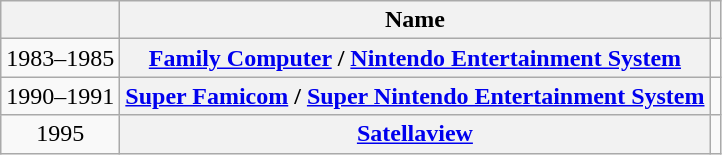<table class="wikitable sortable plainrowheaders" style="text-align: center;">
<tr>
<th scope="col"></th>
<th scope="col">Name</th>
<th scope="col"></th>
</tr>
<tr>
<td>1983–1985</td>
<th scope="row"><a href='#'>Family Computer</a> / <a href='#'>Nintendo Entertainment System</a></th>
<td></td>
</tr>
<tr>
<td>1990–1991</td>
<th scope="row"><a href='#'>Super Famicom</a> / <a href='#'>Super Nintendo Entertainment System</a></th>
<td></td>
</tr>
<tr>
<td>1995</td>
<th scope="row"><a href='#'>Satellaview</a></th>
<td></td>
</tr>
</table>
